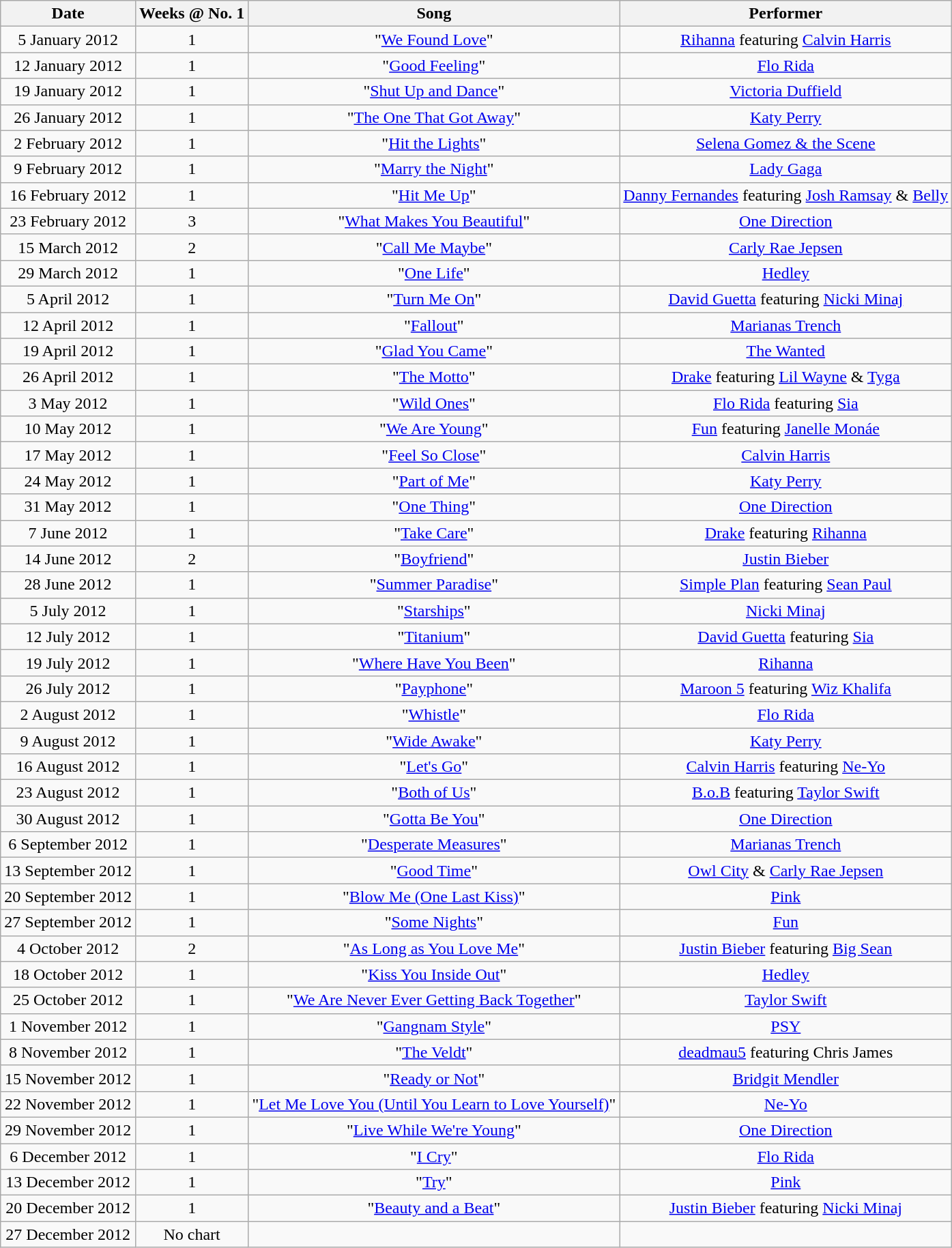<table class="wikitable" style="text-align: center;">
<tr>
<th>Date</th>
<th>Weeks @ No. 1</th>
<th>Song</th>
<th>Performer</th>
</tr>
<tr>
<td>5 January 2012</td>
<td>1</td>
<td>"<a href='#'>We Found Love</a>"</td>
<td><a href='#'>Rihanna</a> featuring <a href='#'>Calvin Harris</a></td>
</tr>
<tr>
<td>12 January 2012</td>
<td>1</td>
<td>"<a href='#'>Good Feeling</a>"</td>
<td><a href='#'>Flo Rida</a></td>
</tr>
<tr>
<td>19 January 2012</td>
<td>1</td>
<td>"<a href='#'>Shut Up and Dance</a>"</td>
<td><a href='#'>Victoria Duffield</a></td>
</tr>
<tr>
<td>26 January 2012</td>
<td>1</td>
<td>"<a href='#'>The One That Got Away</a>"</td>
<td><a href='#'>Katy Perry</a></td>
</tr>
<tr>
<td>2 February 2012</td>
<td>1</td>
<td>"<a href='#'>Hit the Lights</a>"</td>
<td><a href='#'>Selena Gomez & the Scene</a></td>
</tr>
<tr>
<td>9 February 2012</td>
<td>1</td>
<td>"<a href='#'>Marry the Night</a>"</td>
<td><a href='#'>Lady Gaga</a></td>
</tr>
<tr>
<td>16 February 2012</td>
<td>1</td>
<td>"<a href='#'>Hit Me Up</a>"</td>
<td><a href='#'>Danny Fernandes</a> featuring <a href='#'>Josh Ramsay</a> & <a href='#'>Belly</a></td>
</tr>
<tr>
<td>23 February 2012</td>
<td>3</td>
<td>"<a href='#'>What Makes You Beautiful</a>"</td>
<td><a href='#'>One Direction</a></td>
</tr>
<tr>
<td>15 March 2012</td>
<td>2</td>
<td>"<a href='#'>Call Me Maybe</a>"</td>
<td><a href='#'>Carly Rae Jepsen</a></td>
</tr>
<tr>
<td>29 March 2012</td>
<td>1</td>
<td>"<a href='#'>One Life</a>"</td>
<td><a href='#'>Hedley</a></td>
</tr>
<tr>
<td>5 April 2012</td>
<td>1</td>
<td>"<a href='#'>Turn Me On</a>"</td>
<td><a href='#'>David Guetta</a> featuring <a href='#'>Nicki Minaj</a></td>
</tr>
<tr>
<td>12 April 2012</td>
<td>1</td>
<td>"<a href='#'>Fallout</a>"</td>
<td><a href='#'>Marianas Trench</a></td>
</tr>
<tr>
<td>19 April 2012</td>
<td>1</td>
<td>"<a href='#'>Glad You Came</a>"</td>
<td><a href='#'>The Wanted</a></td>
</tr>
<tr>
<td>26 April 2012</td>
<td>1</td>
<td>"<a href='#'>The Motto</a>"</td>
<td><a href='#'>Drake</a> featuring <a href='#'>Lil Wayne</a> & <a href='#'>Tyga</a></td>
</tr>
<tr>
<td>3 May 2012</td>
<td>1</td>
<td>"<a href='#'>Wild Ones</a>"</td>
<td><a href='#'>Flo Rida</a> featuring <a href='#'>Sia</a></td>
</tr>
<tr>
<td>10 May 2012</td>
<td>1</td>
<td>"<a href='#'>We Are Young</a>"</td>
<td><a href='#'>Fun</a> featuring <a href='#'>Janelle Monáe</a></td>
</tr>
<tr>
<td>17 May 2012</td>
<td>1</td>
<td>"<a href='#'>Feel So Close</a>"</td>
<td><a href='#'>Calvin Harris</a></td>
</tr>
<tr>
<td>24 May 2012</td>
<td>1</td>
<td>"<a href='#'>Part of Me</a>"</td>
<td><a href='#'>Katy Perry</a></td>
</tr>
<tr>
<td>31 May 2012</td>
<td>1</td>
<td>"<a href='#'>One Thing</a>"</td>
<td><a href='#'>One Direction</a></td>
</tr>
<tr>
<td>7 June 2012</td>
<td>1</td>
<td>"<a href='#'>Take Care</a>"</td>
<td><a href='#'>Drake</a> featuring <a href='#'>Rihanna</a></td>
</tr>
<tr>
<td>14 June 2012</td>
<td>2</td>
<td>"<a href='#'>Boyfriend</a>"</td>
<td><a href='#'>Justin Bieber</a></td>
</tr>
<tr>
<td>28 June 2012</td>
<td>1</td>
<td>"<a href='#'>Summer Paradise</a>"</td>
<td><a href='#'>Simple Plan</a> featuring <a href='#'>Sean Paul</a></td>
</tr>
<tr>
<td>5 July 2012</td>
<td>1</td>
<td>"<a href='#'>Starships</a>"</td>
<td><a href='#'>Nicki Minaj</a></td>
</tr>
<tr>
<td>12 July 2012</td>
<td>1</td>
<td>"<a href='#'>Titanium</a>"</td>
<td><a href='#'>David Guetta</a> featuring <a href='#'>Sia</a></td>
</tr>
<tr>
<td>19 July 2012</td>
<td>1</td>
<td>"<a href='#'>Where Have You Been</a>"</td>
<td><a href='#'>Rihanna</a></td>
</tr>
<tr>
<td>26 July 2012</td>
<td>1</td>
<td>"<a href='#'>Payphone</a>"</td>
<td><a href='#'>Maroon 5</a> featuring <a href='#'>Wiz Khalifa</a></td>
</tr>
<tr>
<td>2 August 2012</td>
<td>1</td>
<td>"<a href='#'>Whistle</a>"</td>
<td><a href='#'>Flo Rida</a></td>
</tr>
<tr>
<td>9 August 2012</td>
<td>1</td>
<td>"<a href='#'>Wide Awake</a>"</td>
<td><a href='#'>Katy Perry</a></td>
</tr>
<tr>
<td>16 August 2012</td>
<td>1</td>
<td>"<a href='#'>Let's Go</a>"</td>
<td><a href='#'>Calvin Harris</a> featuring <a href='#'>Ne-Yo</a></td>
</tr>
<tr>
<td>23 August 2012</td>
<td>1</td>
<td>"<a href='#'>Both of Us</a>"</td>
<td><a href='#'>B.o.B</a> featuring <a href='#'>Taylor Swift</a></td>
</tr>
<tr>
<td>30 August 2012</td>
<td>1</td>
<td>"<a href='#'>Gotta Be You</a>"</td>
<td><a href='#'>One Direction</a></td>
</tr>
<tr>
<td>6 September 2012</td>
<td>1</td>
<td>"<a href='#'>Desperate Measures</a>"</td>
<td><a href='#'>Marianas Trench</a></td>
</tr>
<tr>
<td>13 September 2012</td>
<td>1</td>
<td>"<a href='#'>Good Time</a>"</td>
<td><a href='#'>Owl City</a> & <a href='#'>Carly Rae Jepsen</a></td>
</tr>
<tr>
<td>20 September 2012</td>
<td>1</td>
<td>"<a href='#'>Blow Me (One Last Kiss)</a>"</td>
<td><a href='#'>Pink</a></td>
</tr>
<tr>
<td>27 September 2012</td>
<td>1</td>
<td>"<a href='#'>Some Nights</a>"</td>
<td><a href='#'>Fun</a></td>
</tr>
<tr>
<td>4 October 2012</td>
<td>2</td>
<td>"<a href='#'>As Long as You Love Me</a>"</td>
<td><a href='#'>Justin Bieber</a> featuring <a href='#'>Big Sean</a></td>
</tr>
<tr>
<td>18 October 2012</td>
<td>1</td>
<td>"<a href='#'>Kiss You Inside Out</a>"</td>
<td><a href='#'>Hedley</a></td>
</tr>
<tr>
<td>25 October 2012</td>
<td>1</td>
<td>"<a href='#'>We Are Never Ever Getting Back Together</a>"</td>
<td><a href='#'>Taylor Swift</a></td>
</tr>
<tr>
<td>1 November 2012</td>
<td>1</td>
<td>"<a href='#'>Gangnam Style</a>"</td>
<td><a href='#'>PSY</a></td>
</tr>
<tr>
<td>8 November 2012</td>
<td>1</td>
<td>"<a href='#'>The Veldt</a>"</td>
<td><a href='#'>deadmau5</a> featuring Chris James</td>
</tr>
<tr>
<td>15 November 2012</td>
<td>1</td>
<td>"<a href='#'>Ready or Not</a>"</td>
<td><a href='#'>Bridgit Mendler</a></td>
</tr>
<tr>
<td>22 November 2012</td>
<td>1</td>
<td>"<a href='#'>Let Me Love You (Until You Learn to Love Yourself)</a>"</td>
<td><a href='#'>Ne-Yo</a></td>
</tr>
<tr>
<td>29 November 2012</td>
<td>1</td>
<td>"<a href='#'>Live While We're Young</a>"</td>
<td><a href='#'>One Direction</a></td>
</tr>
<tr>
<td>6 December 2012</td>
<td>1</td>
<td>"<a href='#'>I Cry</a>"</td>
<td><a href='#'>Flo Rida</a></td>
</tr>
<tr>
<td>13 December 2012</td>
<td>1</td>
<td>"<a href='#'>Try</a>"</td>
<td><a href='#'>Pink</a></td>
</tr>
<tr>
<td>20 December 2012</td>
<td>1</td>
<td>"<a href='#'>Beauty and a Beat</a>"</td>
<td><a href='#'>Justin Bieber</a> featuring <a href='#'>Nicki Minaj</a></td>
</tr>
<tr>
<td>27 December 2012</td>
<td>No chart</td>
<td></td>
<td></td>
</tr>
</table>
